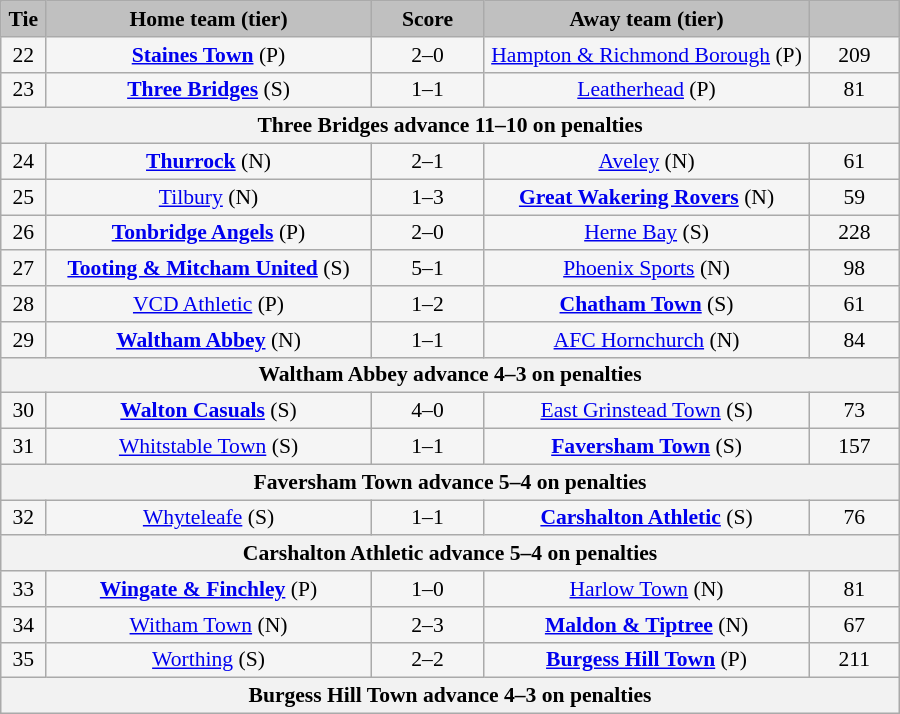<table class="wikitable" style="width: 600px; background:WhiteSmoke; text-align:center; font-size:90%">
<tr>
<td scope="col" style="width:  5.00%; background:silver;"><strong>Tie</strong></td>
<td scope="col" style="width: 36.25%; background:silver;"><strong>Home team (tier)</strong></td>
<td scope="col" style="width: 12.50%; background:silver;"><strong>Score</strong></td>
<td scope="col" style="width: 36.25%; background:silver;"><strong>Away team (tier)</strong></td>
<td scope="col" style="width: 10.00%; background:silver;"><strong></strong></td>
</tr>
<tr>
<td>22</td>
<td><strong><a href='#'>Staines Town</a></strong> (P)</td>
<td>2–0</td>
<td><a href='#'>Hampton & Richmond Borough</a> (P)</td>
<td>209</td>
</tr>
<tr>
<td>23</td>
<td><strong><a href='#'>Three Bridges</a></strong> (S)</td>
<td>1–1</td>
<td><a href='#'>Leatherhead</a> (P)</td>
<td>81</td>
</tr>
<tr>
<th colspan="5">Three Bridges advance 11–10 on penalties</th>
</tr>
<tr>
<td>24</td>
<td><strong><a href='#'>Thurrock</a></strong> (N)</td>
<td>2–1</td>
<td><a href='#'>Aveley</a> (N)</td>
<td>61</td>
</tr>
<tr>
<td>25</td>
<td><a href='#'>Tilbury</a> (N)</td>
<td>1–3</td>
<td><strong><a href='#'>Great Wakering Rovers</a></strong> (N)</td>
<td>59</td>
</tr>
<tr>
<td>26</td>
<td><strong><a href='#'>Tonbridge Angels</a></strong> (P)</td>
<td>2–0</td>
<td><a href='#'>Herne Bay</a> (S)</td>
<td>228</td>
</tr>
<tr>
<td>27</td>
<td><strong><a href='#'>Tooting & Mitcham United</a></strong> (S)</td>
<td>5–1</td>
<td><a href='#'>Phoenix Sports</a> (N)</td>
<td>98</td>
</tr>
<tr>
<td>28</td>
<td><a href='#'>VCD Athletic</a> (P)</td>
<td>1–2</td>
<td><strong><a href='#'>Chatham Town</a></strong> (S)</td>
<td>61</td>
</tr>
<tr>
<td>29</td>
<td><strong><a href='#'>Waltham Abbey</a></strong> (N)</td>
<td>1–1</td>
<td><a href='#'>AFC Hornchurch</a> (N)</td>
<td>84</td>
</tr>
<tr>
<th colspan="5">Waltham Abbey advance 4–3 on penalties</th>
</tr>
<tr>
<td>30</td>
<td><strong><a href='#'>Walton Casuals</a></strong> (S)</td>
<td>4–0</td>
<td><a href='#'>East Grinstead Town</a> (S)</td>
<td>73</td>
</tr>
<tr>
<td>31</td>
<td><a href='#'>Whitstable Town</a> (S)</td>
<td>1–1</td>
<td><strong><a href='#'>Faversham Town</a></strong> (S)</td>
<td>157</td>
</tr>
<tr>
<th colspan="5">Faversham Town advance 5–4 on penalties</th>
</tr>
<tr>
<td>32</td>
<td><a href='#'>Whyteleafe</a> (S)</td>
<td>1–1</td>
<td><strong><a href='#'>Carshalton Athletic</a></strong> (S)</td>
<td>76</td>
</tr>
<tr>
<th colspan="5">Carshalton Athletic advance 5–4 on penalties</th>
</tr>
<tr>
<td>33</td>
<td><strong><a href='#'>Wingate & Finchley</a></strong> (P)</td>
<td>1–0</td>
<td><a href='#'>Harlow Town</a> (N)</td>
<td>81</td>
</tr>
<tr>
<td>34</td>
<td><a href='#'>Witham Town</a> (N)</td>
<td>2–3</td>
<td><strong><a href='#'>Maldon & Tiptree</a></strong> (N)</td>
<td>67</td>
</tr>
<tr>
<td>35</td>
<td><a href='#'>Worthing</a> (S)</td>
<td>2–2</td>
<td><strong><a href='#'>Burgess Hill Town</a></strong> (P)</td>
<td>211</td>
</tr>
<tr>
<th colspan="5">Burgess Hill Town advance 4–3 on penalties</th>
</tr>
</table>
